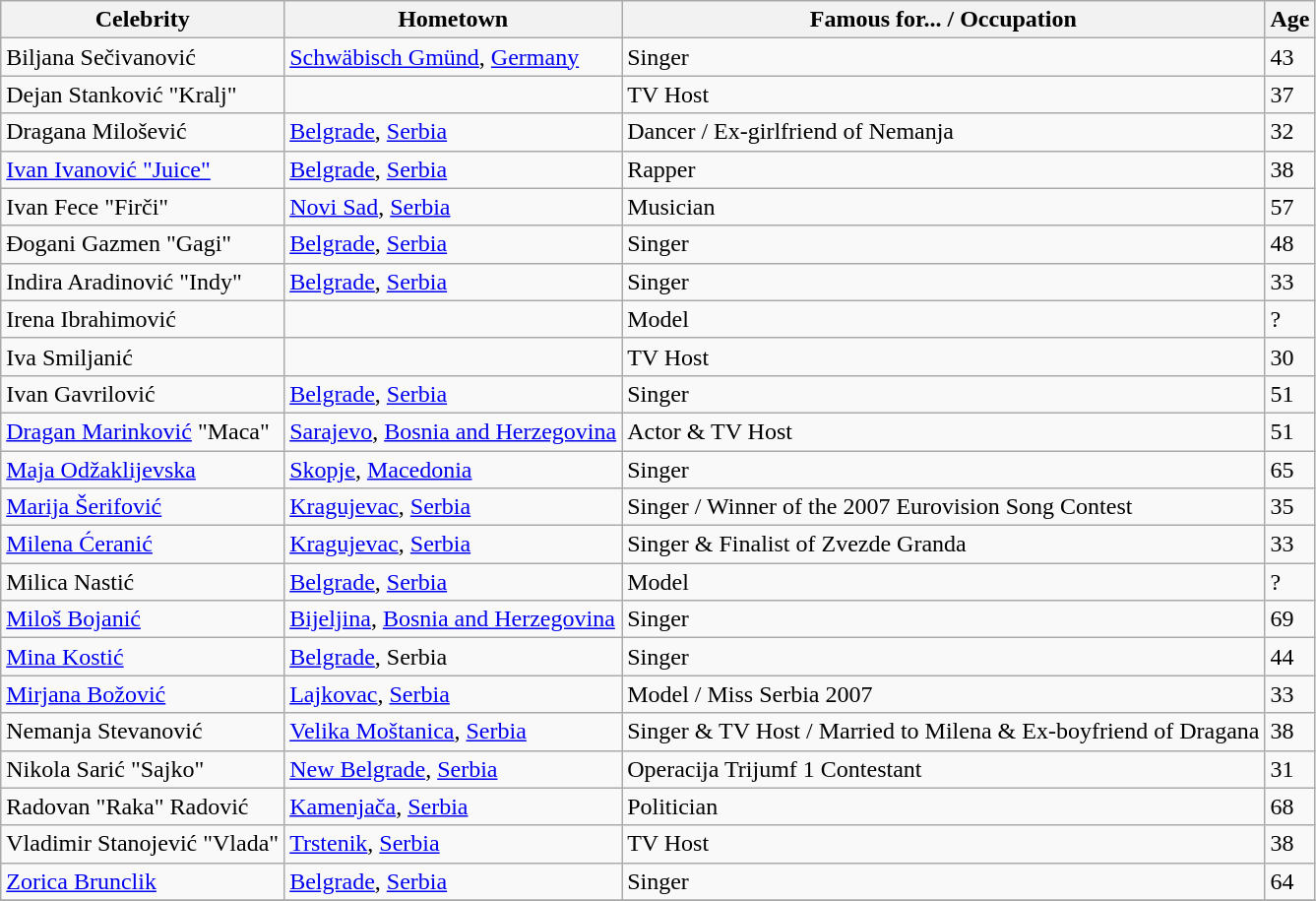<table class=wikitable>
<tr>
<th>Celebrity</th>
<th>Hometown</th>
<th>Famous for... / Occupation</th>
<th>Age</th>
</tr>
<tr>
<td>Biljana Sečivanović</td>
<td><a href='#'>Schwäbisch Gmünd</a>, <a href='#'>Germany</a></td>
<td>Singer</td>
<td>43</td>
</tr>
<tr>
<td>Dejan Stanković "Kralj"</td>
<td></td>
<td>TV Host</td>
<td>37</td>
</tr>
<tr>
<td>Dragana Milošević</td>
<td><a href='#'>Belgrade</a>, <a href='#'>Serbia</a></td>
<td>Dancer / Ex-girlfriend of Nemanja</td>
<td>32</td>
</tr>
<tr>
<td><a href='#'>Ivan Ivanović "Juice"</a></td>
<td><a href='#'>Belgrade</a>, <a href='#'>Serbia</a></td>
<td>Rapper</td>
<td>38</td>
</tr>
<tr>
<td>Ivan Fece "Firči"</td>
<td><a href='#'>Novi Sad</a>, <a href='#'>Serbia</a></td>
<td>Musician</td>
<td>57</td>
</tr>
<tr>
<td>Đogani Gazmen "Gagi"</td>
<td><a href='#'>Belgrade</a>, <a href='#'>Serbia</a></td>
<td>Singer</td>
<td>48</td>
</tr>
<tr>
<td>Indira Aradinović "Indy"</td>
<td><a href='#'>Belgrade</a>, <a href='#'>Serbia</a></td>
<td>Singer</td>
<td>33</td>
</tr>
<tr>
<td>Irena Ibrahimović</td>
<td></td>
<td>Model</td>
<td>?</td>
</tr>
<tr>
<td>Iva Smiljanić</td>
<td></td>
<td>TV Host</td>
<td>30</td>
</tr>
<tr>
<td>Ivan Gavrilović</td>
<td><a href='#'>Belgrade</a>, <a href='#'>Serbia</a></td>
<td>Singer</td>
<td>51</td>
</tr>
<tr>
<td><a href='#'>Dragan Marinković</a> "Maca"</td>
<td><a href='#'>Sarajevo</a>, <a href='#'>Bosnia and Herzegovina</a></td>
<td>Actor & TV Host</td>
<td>51</td>
</tr>
<tr>
<td><a href='#'>Maja Odžaklijevska</a></td>
<td><a href='#'>Skopje</a>, <a href='#'>Macedonia</a></td>
<td>Singer</td>
<td>65</td>
</tr>
<tr>
<td><a href='#'>Marija Šerifović</a></td>
<td><a href='#'>Kragujevac</a>, <a href='#'>Serbia</a></td>
<td>Singer / Winner of the 2007 Eurovision Song Contest</td>
<td>35</td>
</tr>
<tr>
<td><a href='#'>Milena Ćeranić</a></td>
<td><a href='#'>Kragujevac</a>, <a href='#'>Serbia</a></td>
<td>Singer & Finalist of Zvezde Granda</td>
<td>33</td>
</tr>
<tr>
<td>Milica Nastić</td>
<td><a href='#'>Belgrade</a>, <a href='#'>Serbia</a></td>
<td>Model</td>
<td>?</td>
</tr>
<tr>
<td><a href='#'>Miloš Bojanić</a></td>
<td><a href='#'>Bijeljina</a>, <a href='#'>Bosnia and Herzegovina</a></td>
<td>Singer</td>
<td>69</td>
</tr>
<tr>
<td><a href='#'>Mina Kostić</a></td>
<td><a href='#'>Belgrade</a>, Serbia</td>
<td>Singer</td>
<td>44</td>
</tr>
<tr>
<td><a href='#'>Mirjana Božović</a></td>
<td><a href='#'>Lajkovac</a>, <a href='#'>Serbia</a></td>
<td>Model / Miss Serbia 2007</td>
<td>33</td>
</tr>
<tr>
<td>Nemanja Stevanović</td>
<td><a href='#'>Velika Moštanica</a>, <a href='#'>Serbia</a></td>
<td>Singer & TV Host / Married to Milena & Ex-boyfriend of Dragana</td>
<td>38</td>
</tr>
<tr>
<td>Nikola Sarić "Sajko"</td>
<td><a href='#'>New Belgrade</a>, <a href='#'>Serbia</a></td>
<td>Operacija Trijumf 1 Contestant</td>
<td>31</td>
</tr>
<tr>
<td>Radovan "Raka" Radović</td>
<td><a href='#'>Kamenjača</a>, <a href='#'>Serbia</a></td>
<td>Politician</td>
<td>68</td>
</tr>
<tr>
<td>Vladimir Stanojević "Vlada"</td>
<td><a href='#'>Trstenik</a>, <a href='#'>Serbia</a></td>
<td>TV Host</td>
<td>38</td>
</tr>
<tr>
<td><a href='#'>Zorica Brunclik</a></td>
<td><a href='#'>Belgrade</a>, <a href='#'>Serbia</a></td>
<td>Singer</td>
<td>64</td>
</tr>
<tr>
</tr>
</table>
